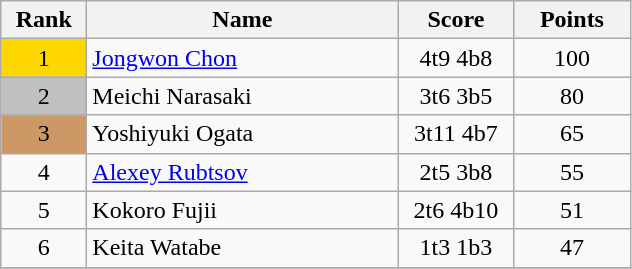<table class="wikitable">
<tr>
<th width = "50">Rank</th>
<th width = "200">Name</th>
<th width = "70">Score</th>
<th width = "70">Points</th>
</tr>
<tr>
<td align="center" style="background: gold">1</td>
<td> <a href='#'>Jongwon Chon</a></td>
<td align="center">4t9 4b8</td>
<td align="center">100</td>
</tr>
<tr>
<td align="center" style="background: silver">2</td>
<td> Meichi Narasaki</td>
<td align="center">3t6 3b5</td>
<td align="center">80</td>
</tr>
<tr>
<td align="center" style="background: #cc9966">3</td>
<td> Yoshiyuki Ogata</td>
<td align="center">3t11 4b7</td>
<td align="center">65</td>
</tr>
<tr>
<td align="center">4</td>
<td> <a href='#'>Alexey Rubtsov</a></td>
<td align="center">2t5 3b8</td>
<td align="center">55</td>
</tr>
<tr>
<td align="center">5</td>
<td> Kokoro Fujii</td>
<td align="center">2t6 4b10</td>
<td align="center">51</td>
</tr>
<tr>
<td align="center">6</td>
<td> Keita Watabe</td>
<td align="center">1t3 1b3</td>
<td align="center">47</td>
</tr>
<tr>
</tr>
</table>
